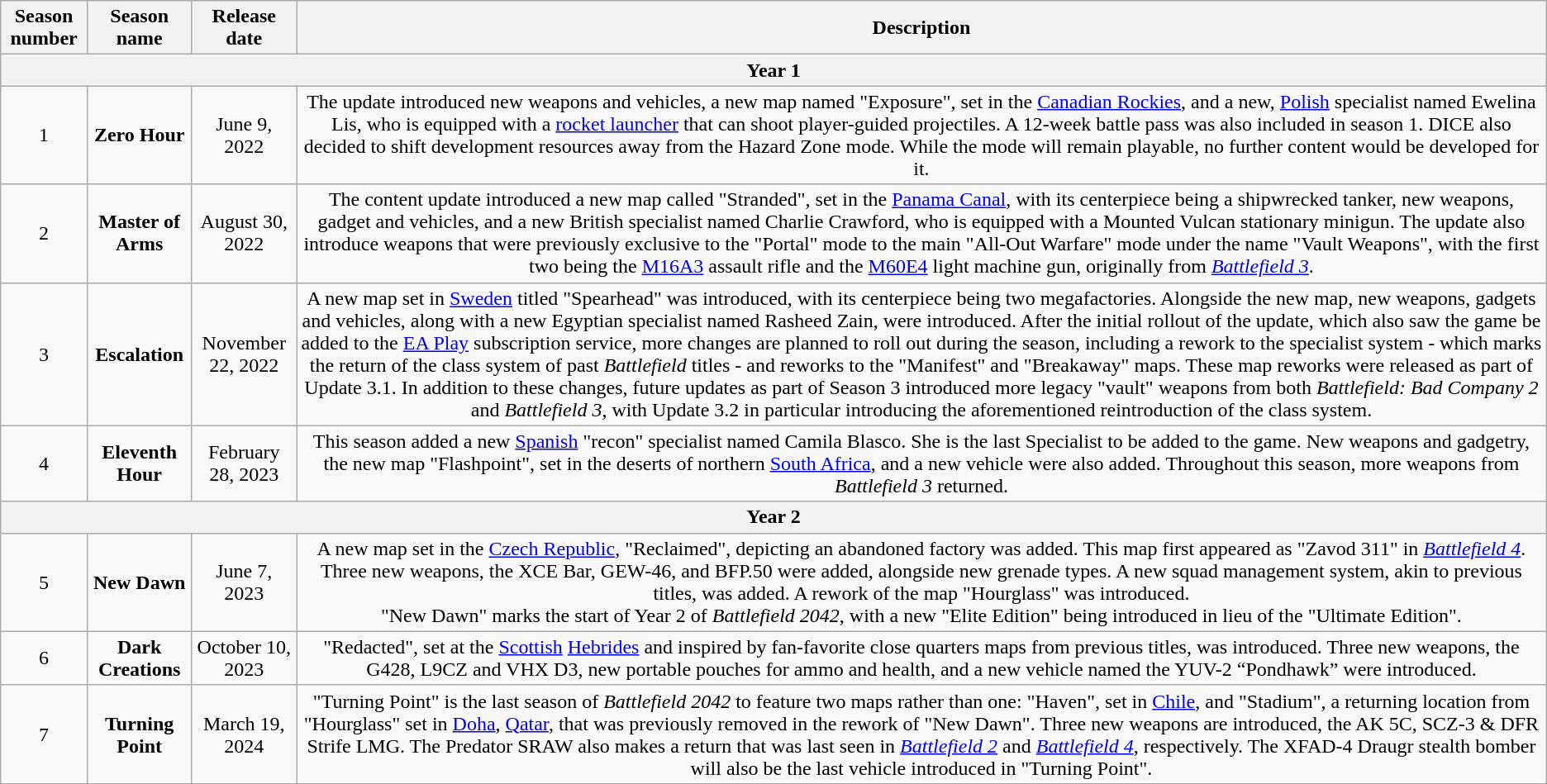<table class="wikitable" style="text-align:center;">
<tr>
<th>Season number</th>
<th>Season name</th>
<th>Release date</th>
<th>Description</th>
</tr>
<tr>
<th colspan="4">Year 1</th>
</tr>
<tr>
<td>1</td>
<td><strong>Zero Hour</strong></td>
<td>June 9, 2022</td>
<td>The update introduced new weapons and vehicles, a new map named "Exposure", set in the <a href='#'>Canadian Rockies</a>, and a new, <a href='#'>Polish</a> specialist named Ewelina Lis, who is equipped with a <a href='#'>rocket launcher</a> that can shoot player-guided projectiles. A 12-week battle pass was also included in season 1. DICE also decided to shift development resources away from the Hazard Zone mode. While the mode will remain playable, no further content would be developed for it.</td>
</tr>
<tr>
<td>2</td>
<td><strong>Master of Arms</strong></td>
<td>August 30, 2022</td>
<td>The content update introduced a new map called "Stranded", set in the <a href='#'>Panama Canal</a>, with its centerpiece being a shipwrecked tanker, new weapons, gadget and vehicles, and a new British specialist named Charlie Crawford, who is equipped with a Mounted Vulcan stationary minigun. The update also introduce weapons that were previously exclusive to the "Portal" mode to the main "All-Out Warfare" mode under the name "Vault Weapons", with the first two being the <a href='#'>M16A3</a> assault rifle and the <a href='#'>M60E4</a> light machine gun, originally from <em><a href='#'>Battlefield 3</a></em>.</td>
</tr>
<tr>
<td>3</td>
<td><strong>Escalation</strong></td>
<td>November 22, 2022</td>
<td>A new map set in <a href='#'>Sweden</a> titled "Spearhead" was introduced, with its centerpiece being two megafactories. Alongside the new map, new weapons, gadgets and vehicles, along with a new Egyptian specialist named Rasheed Zain, were introduced. After the initial rollout of the update, which also saw the game be added to the <a href='#'>EA Play</a> subscription service, more changes are planned to roll out during the season, including a rework to the specialist system - which marks the return of the class system of past <em>Battlefield</em> titles - and reworks to the "Manifest" and "Breakaway" maps. These map reworks were released as part of Update 3.1. In addition to these changes, future updates as part of Season 3 introduced more legacy "vault" weapons from both <em>Battlefield: Bad Company 2</em> and <em>Battlefield 3</em>, with Update 3.2 in particular introducing the aforementioned reintroduction of the class system.</td>
</tr>
<tr>
<td>4</td>
<td><strong>Eleventh Hour</strong></td>
<td>February 28, 2023</td>
<td>This season added a new <a href='#'>Spanish</a> "recon" specialist named Camila Blasco. She is the last Specialist to be added to the game. New weapons and gadgetry, the new map "Flashpoint", set in the deserts of northern <a href='#'>South Africa</a>, and a new vehicle were also added. Throughout this season, more weapons from <em>Battlefield 3</em> returned.</td>
</tr>
<tr>
<th colspan="4">Year 2</th>
</tr>
<tr>
<td>5</td>
<td><strong>New Dawn</strong></td>
<td>June 7, 2023</td>
<td>A new map set in the <a href='#'>Czech Republic</a>, "Reclaimed", depicting an abandoned factory was added. This map first appeared as "Zavod 311" in <em><a href='#'>Battlefield 4</a></em>. Three new weapons, the XCE Bar, GEW-46, and BFP.50 were added, alongside new grenade types. A new squad management system, akin to previous titles, was added. A rework of the map "Hourglass" was introduced.<br>"New Dawn" marks the start of Year 2 of <em>Battlefield 2042</em>, with a new "Elite Edition" being introduced in lieu of the "Ultimate Edition".</td>
</tr>
<tr>
<td>6</td>
<td><strong>Dark Creations</strong></td>
<td>October 10, 2023</td>
<td>"Redacted", set at the <a href='#'>Scottish</a> <a href='#'>Hebrides</a> and inspired by fan-favorite close quarters maps from previous titles, was introduced. Three new weapons, the G428, L9CZ and VHX D3, new portable pouches for ammo and health, and a new vehicle named the YUV-2 “Pondhawk” were introduced.</td>
</tr>
<tr>
<td>7</td>
<td><strong>Turning Point</strong></td>
<td>March 19, 2024</td>
<td>"Turning Point" is the last season of <em>Battlefield 2042</em> to feature two maps rather than one: "Haven", set in <a href='#'>Chile</a>, and "Stadium", a returning location from "Hourglass" set in <a href='#'>Doha</a>, <a href='#'>Qatar</a>, that was previously removed in the rework of "New Dawn". Three new weapons are introduced, the AK 5C, SCZ-3 & DFR Strife LMG. The Predator SRAW also makes a return that was last seen in <em><a href='#'>Battlefield 2</a></em> and <em><a href='#'>Battlefield 4</a></em>, respectively. The XFAD-4 Draugr stealth bomber will also be the last vehicle introduced in "Turning Point".</td>
</tr>
</table>
